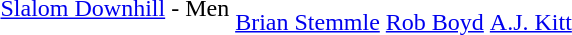<table>
<tr>
<td><a href='#'>Slalom Downhill</a> - Men</td>
<td><br><a href='#'>Brian Stemmle</a></td>
<td><br><a href='#'>Rob Boyd</a></td>
<td><br><a href='#'>A.J. Kitt</a></td>
</tr>
</table>
